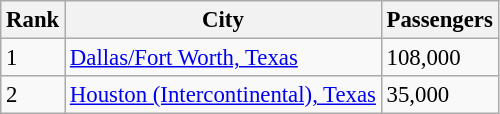<table class="wikitable sortable" style="font-size: 95%" width= align=>
<tr>
<th>Rank</th>
<th>City</th>
<th>Passengers</th>
</tr>
<tr>
<td>1</td>
<td><a href='#'>Dallas/Fort Worth, Texas</a></td>
<td>108,000</td>
</tr>
<tr>
<td>2</td>
<td><a href='#'>Houston (Intercontinental), Texas</a></td>
<td>35,000</td>
</tr>
</table>
